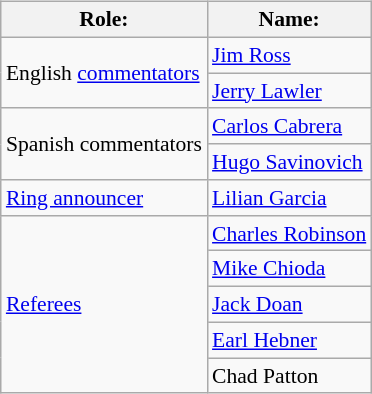<table class=wikitable style="font-size:90%; margin: 0.5em 0 0.5em 1em; float: right; clear: right;">
<tr>
<th>Role:</th>
<th>Name:</th>
</tr>
<tr>
<td rowspan=2>English <a href='#'>commentators</a></td>
<td><a href='#'>Jim Ross</a></td>
</tr>
<tr>
<td><a href='#'>Jerry Lawler</a></td>
</tr>
<tr>
<td rowspan=2>Spanish commentators</td>
<td><a href='#'>Carlos Cabrera</a></td>
</tr>
<tr>
<td><a href='#'>Hugo Savinovich</a></td>
</tr>
<tr>
<td><a href='#'>Ring announcer</a></td>
<td><a href='#'>Lilian Garcia</a></td>
</tr>
<tr>
<td rowspan=5><a href='#'>Referees</a></td>
<td><a href='#'>Charles Robinson</a></td>
</tr>
<tr>
<td><a href='#'>Mike Chioda</a></td>
</tr>
<tr>
<td><a href='#'>Jack Doan</a></td>
</tr>
<tr>
<td><a href='#'>Earl Hebner</a></td>
</tr>
<tr>
<td>Chad Patton</td>
</tr>
</table>
